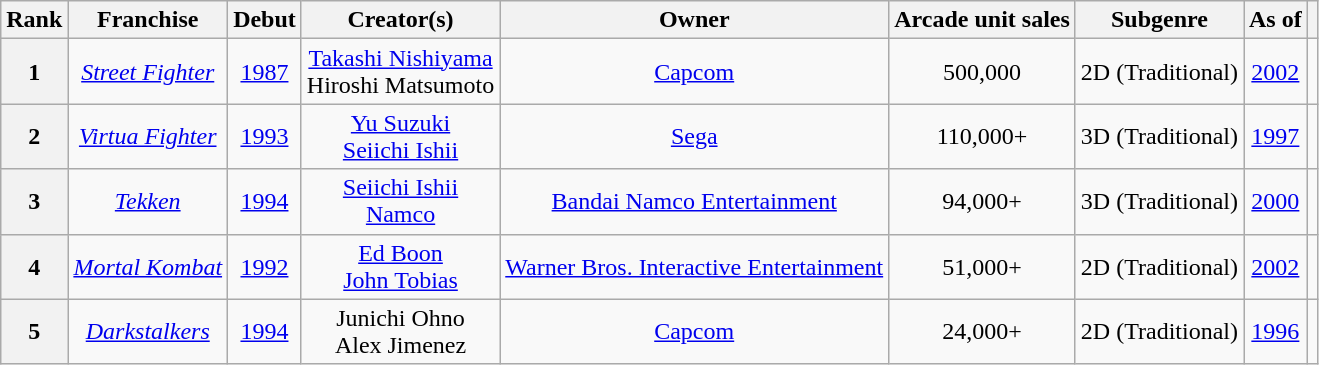<table class="wikitable sortable" style="text-align:center">
<tr>
<th>Rank</th>
<th>Franchise</th>
<th>Debut</th>
<th>Creator(s)</th>
<th>Owner</th>
<th>Arcade unit sales</th>
<th>Subgenre</th>
<th>As of</th>
<th class="unsortable"></th>
</tr>
<tr>
<th scope="row" style="text-align:center;">1</th>
<td><em><a href='#'>Street Fighter</a></em></td>
<td><a href='#'>1987</a></td>
<td><a href='#'>Takashi Nishiyama</a><br>Hiroshi Matsumoto</td>
<td><a href='#'>Capcom</a></td>
<td>500,000</td>
<td>2D (Traditional)</td>
<td><a href='#'>2002</a></td>
<td></td>
</tr>
<tr>
<th scope="row" style="text-align:center;">2</th>
<td><em><a href='#'>Virtua Fighter</a></em></td>
<td><a href='#'>1993</a></td>
<td><a href='#'>Yu Suzuki</a> <br> <a href='#'>Seiichi Ishii</a></td>
<td><a href='#'>Sega</a></td>
<td>110,000+</td>
<td>3D (Traditional)</td>
<td><a href='#'>1997</a></td>
<td></td>
</tr>
<tr>
<th scope="row" style="text-align:center;">3</th>
<td><em><a href='#'>Tekken</a></em></td>
<td><a href='#'>1994</a></td>
<td><a href='#'>Seiichi Ishii</a> <br> <a href='#'>Namco</a></td>
<td><a href='#'>Bandai Namco Entertainment</a></td>
<td>94,000+</td>
<td>3D (Traditional)</td>
<td><a href='#'>2000</a></td>
<td></td>
</tr>
<tr>
<th scope="row" style="text-align:center;">4</th>
<td><em><a href='#'>Mortal Kombat</a></em></td>
<td><a href='#'>1992</a></td>
<td><a href='#'>Ed Boon</a><br><a href='#'>John Tobias</a></td>
<td><a href='#'>Warner Bros. Interactive Entertainment</a></td>
<td>51,000+</td>
<td>2D (Traditional)</td>
<td><a href='#'>2002</a></td>
<td></td>
</tr>
<tr>
<th scope="row" style="text-align:center;">5</th>
<td><em><a href='#'>Darkstalkers</a></em></td>
<td><a href='#'>1994</a></td>
<td>Junichi Ohno <br> Alex Jimenez</td>
<td><a href='#'>Capcom</a></td>
<td>24,000+</td>
<td>2D (Traditional)</td>
<td><a href='#'>1996</a></td>
<td></td>
</tr>
</table>
